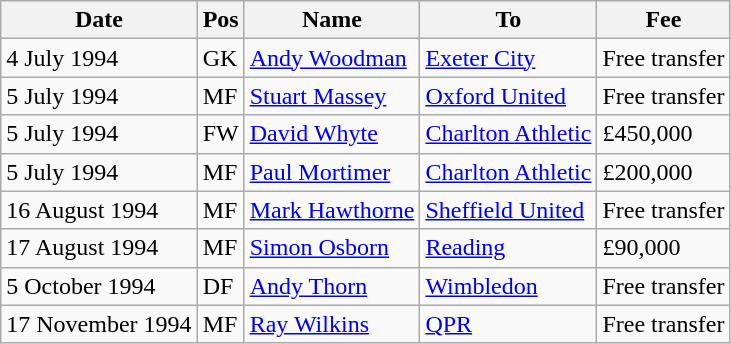<table class="wikitable">
<tr>
<th>Date</th>
<th>Pos</th>
<th>Name</th>
<th>To</th>
<th>Fee</th>
</tr>
<tr>
<td>4 July 1994</td>
<td>GK</td>
<td><a href='#'>Andy Woodman</a></td>
<td><a href='#'>Exeter City</a></td>
<td>Free transfer</td>
</tr>
<tr>
<td>5 July 1994</td>
<td>MF</td>
<td><a href='#'>Stuart Massey</a></td>
<td><a href='#'>Oxford United</a></td>
<td>Free transfer</td>
</tr>
<tr>
<td>5 July 1994</td>
<td>FW</td>
<td><a href='#'>David Whyte</a></td>
<td><a href='#'>Charlton Athletic</a></td>
<td>£450,000</td>
</tr>
<tr>
<td>5 July 1994</td>
<td>MF</td>
<td><a href='#'>Paul Mortimer</a></td>
<td><a href='#'>Charlton Athletic</a></td>
<td>£200,000</td>
</tr>
<tr>
<td>16 August 1994</td>
<td>MF</td>
<td><a href='#'>Mark Hawthorne</a></td>
<td><a href='#'>Sheffield United</a></td>
<td>Free transfer</td>
</tr>
<tr>
<td>17 August 1994</td>
<td>MF</td>
<td><a href='#'>Simon Osborn</a></td>
<td><a href='#'>Reading</a></td>
<td>£90,000</td>
</tr>
<tr>
<td>5 October 1994</td>
<td>DF</td>
<td><a href='#'>Andy Thorn</a></td>
<td><a href='#'>Wimbledon</a></td>
<td>Free transfer</td>
</tr>
<tr>
<td>17 November 1994</td>
<td>MF</td>
<td><a href='#'>Ray Wilkins</a></td>
<td><a href='#'>QPR</a></td>
<td>Free transfer</td>
</tr>
</table>
